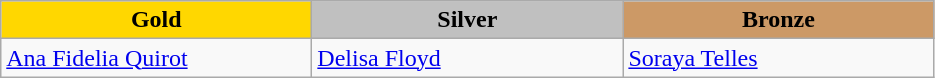<table class="wikitable" style="text-align:left">
<tr align="center">
<td width=200 bgcolor=gold><strong>Gold</strong></td>
<td width=200 bgcolor=silver><strong>Silver</strong></td>
<td width=200 bgcolor=CC9966><strong>Bronze</strong></td>
</tr>
<tr>
<td><a href='#'>Ana Fidelia Quirot</a><br><em></em></td>
<td><a href='#'>Delisa Floyd</a><br><em></em></td>
<td><a href='#'>Soraya Telles</a><br><em></em></td>
</tr>
</table>
